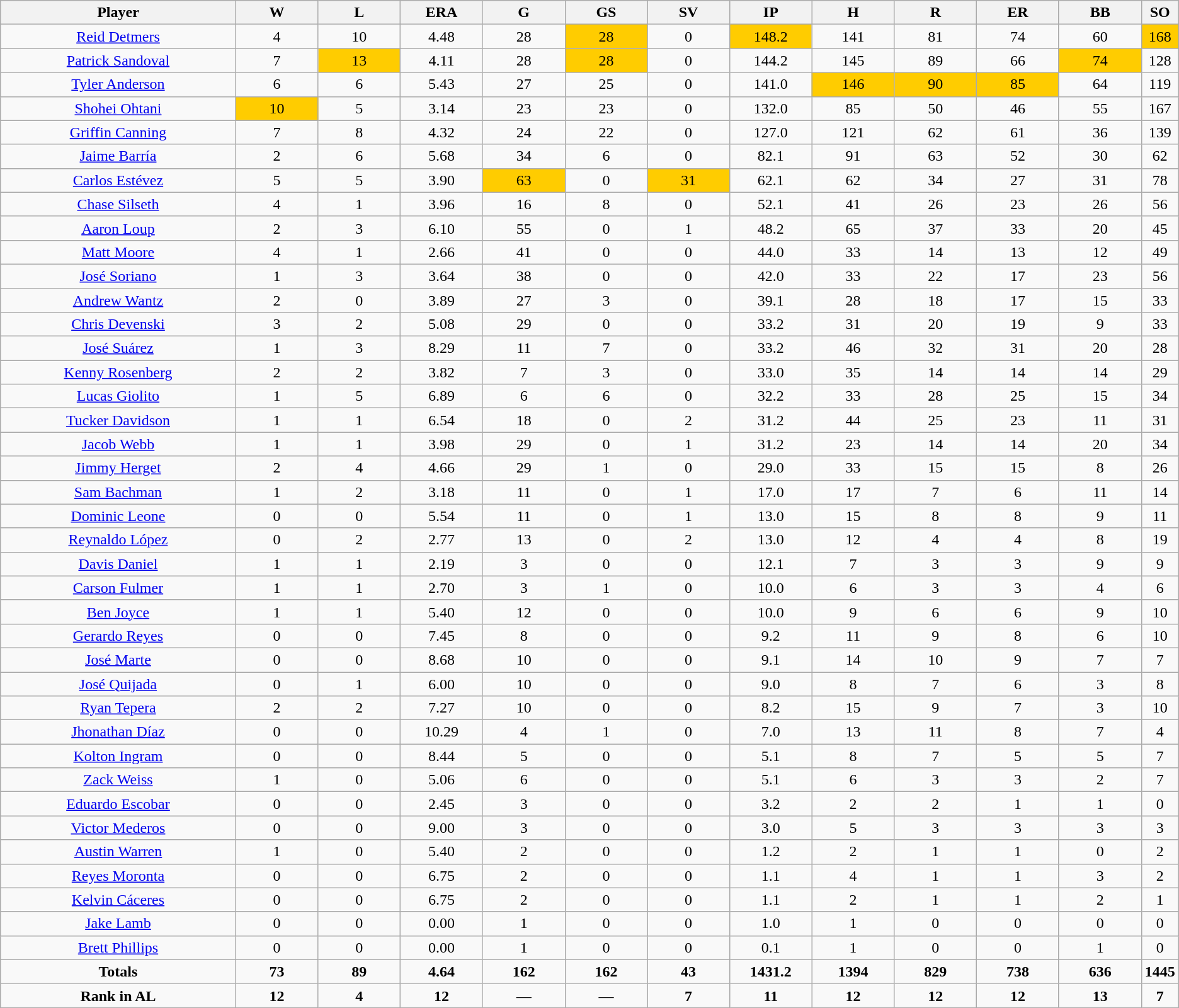<table class=wikitable style="text-align:center">
<tr>
<th bgcolor=#DDDDFF; width="20%">Player</th>
<th bgcolor=#DDDDFF; width="7%">W</th>
<th bgcolor=#DDDDFF; width="7%">L</th>
<th bgcolor=#DDDDFF; width="7%">ERA</th>
<th bgcolor=#DDDDFF; width="7%">G</th>
<th bgcolor=#DDDDFF; width="7%">GS</th>
<th bgcolor=#DDDDFF; width="7%">SV</th>
<th bgcolor=#DDDDFF; width="7%">IP</th>
<th bgcolor=#DDDDFF; width="7%">H</th>
<th bgcolor=#DDDDFF; width="7%">R</th>
<th bgcolor=#DDDDFF; width="7%">ER</th>
<th bgcolor=#DDDDFF; width="7%">BB</th>
<th bgcolor=#DDDDFF; width="7%">SO</th>
</tr>
<tr>
<td><a href='#'>Reid Detmers</a></td>
<td>4</td>
<td>10</td>
<td>4.48</td>
<td>28</td>
<td bgcolor=#ffcc00>28</td>
<td>0</td>
<td bgcolor=#ffcc00>148.2</td>
<td>141</td>
<td>81</td>
<td>74</td>
<td>60</td>
<td bgcolor=#ffcc00>168</td>
</tr>
<tr>
<td><a href='#'>Patrick Sandoval</a></td>
<td>7</td>
<td bgcolor=#ffcc00>13</td>
<td>4.11</td>
<td>28</td>
<td bgcolor=#ffcc00>28</td>
<td>0</td>
<td>144.2</td>
<td>145</td>
<td>89</td>
<td>66</td>
<td bgcolor=#ffcc00>74</td>
<td>128</td>
</tr>
<tr>
<td><a href='#'>Tyler Anderson</a></td>
<td>6</td>
<td>6</td>
<td>5.43</td>
<td>27</td>
<td>25</td>
<td>0</td>
<td>141.0</td>
<td bgcolor=#ffcc00>146</td>
<td bgcolor=#ffcc00>90</td>
<td bgcolor=#ffccoo>85</td>
<td>64</td>
<td>119</td>
</tr>
<tr>
<td><a href='#'>Shohei Ohtani</a></td>
<td bgcolor=#ffcc00>10</td>
<td>5</td>
<td>3.14</td>
<td>23</td>
<td>23</td>
<td>0</td>
<td>132.0</td>
<td>85</td>
<td>50</td>
<td>46</td>
<td>55</td>
<td>167</td>
</tr>
<tr>
<td><a href='#'>Griffin Canning</a></td>
<td>7</td>
<td>8</td>
<td>4.32</td>
<td>24</td>
<td>22</td>
<td>0</td>
<td>127.0</td>
<td>121</td>
<td>62</td>
<td>61</td>
<td>36</td>
<td>139</td>
</tr>
<tr>
<td><a href='#'>Jaime Barría</a></td>
<td>2</td>
<td>6</td>
<td>5.68</td>
<td>34</td>
<td>6</td>
<td>0</td>
<td>82.1</td>
<td>91</td>
<td>63</td>
<td>52</td>
<td>30</td>
<td>62</td>
</tr>
<tr>
<td><a href='#'>Carlos Estévez</a></td>
<td>5</td>
<td>5</td>
<td>3.90</td>
<td bgcolor=#ffcc00>63</td>
<td>0</td>
<td bgcolor=#ffcc00>31</td>
<td>62.1</td>
<td>62</td>
<td>34</td>
<td>27</td>
<td>31</td>
<td>78</td>
</tr>
<tr>
<td><a href='#'>Chase Silseth</a></td>
<td>4</td>
<td>1</td>
<td>3.96</td>
<td>16</td>
<td>8</td>
<td>0</td>
<td>52.1</td>
<td>41</td>
<td>26</td>
<td>23</td>
<td>26</td>
<td>56</td>
</tr>
<tr>
<td><a href='#'>Aaron Loup</a></td>
<td>2</td>
<td>3</td>
<td>6.10</td>
<td>55</td>
<td>0</td>
<td>1</td>
<td>48.2</td>
<td>65</td>
<td>37</td>
<td>33</td>
<td>20</td>
<td>45</td>
</tr>
<tr>
<td><a href='#'>Matt Moore</a></td>
<td>4</td>
<td>1</td>
<td>2.66</td>
<td>41</td>
<td>0</td>
<td>0</td>
<td>44.0</td>
<td>33</td>
<td>14</td>
<td>13</td>
<td>12</td>
<td>49</td>
</tr>
<tr>
<td><a href='#'>José Soriano</a></td>
<td>1</td>
<td>3</td>
<td>3.64</td>
<td>38</td>
<td>0</td>
<td>0</td>
<td>42.0</td>
<td>33</td>
<td>22</td>
<td>17</td>
<td>23</td>
<td>56</td>
</tr>
<tr>
<td><a href='#'>Andrew Wantz</a></td>
<td>2</td>
<td>0</td>
<td>3.89</td>
<td>27</td>
<td>3</td>
<td>0</td>
<td>39.1</td>
<td>28</td>
<td>18</td>
<td>17</td>
<td>15</td>
<td>33</td>
</tr>
<tr>
<td><a href='#'>Chris Devenski</a></td>
<td>3</td>
<td>2</td>
<td>5.08</td>
<td>29</td>
<td>0</td>
<td>0</td>
<td>33.2</td>
<td>31</td>
<td>20</td>
<td>19</td>
<td>9</td>
<td>33</td>
</tr>
<tr>
<td><a href='#'>José Suárez</a></td>
<td>1</td>
<td>3</td>
<td>8.29</td>
<td>11</td>
<td>7</td>
<td>0</td>
<td>33.2</td>
<td>46</td>
<td>32</td>
<td>31</td>
<td>20</td>
<td>28</td>
</tr>
<tr>
<td><a href='#'>Kenny Rosenberg</a></td>
<td>2</td>
<td>2</td>
<td>3.82</td>
<td>7</td>
<td>3</td>
<td>0</td>
<td>33.0</td>
<td>35</td>
<td>14</td>
<td>14</td>
<td>14</td>
<td>29</td>
</tr>
<tr>
<td><a href='#'>Lucas Giolito</a></td>
<td>1</td>
<td>5</td>
<td>6.89</td>
<td>6</td>
<td>6</td>
<td>0</td>
<td>32.2</td>
<td>33</td>
<td>28</td>
<td>25</td>
<td>15</td>
<td>34</td>
</tr>
<tr>
<td><a href='#'>Tucker Davidson</a></td>
<td>1</td>
<td>1</td>
<td>6.54</td>
<td>18</td>
<td>0</td>
<td>2</td>
<td>31.2</td>
<td>44</td>
<td>25</td>
<td>23</td>
<td>11</td>
<td>31</td>
</tr>
<tr>
<td><a href='#'>Jacob Webb</a></td>
<td>1</td>
<td>1</td>
<td>3.98</td>
<td>29</td>
<td>0</td>
<td>1</td>
<td>31.2</td>
<td>23</td>
<td>14</td>
<td>14</td>
<td>20</td>
<td>34</td>
</tr>
<tr>
<td><a href='#'>Jimmy Herget</a></td>
<td>2</td>
<td>4</td>
<td>4.66</td>
<td>29</td>
<td>1</td>
<td>0</td>
<td>29.0</td>
<td>33</td>
<td>15</td>
<td>15</td>
<td>8</td>
<td>26</td>
</tr>
<tr>
<td><a href='#'>Sam Bachman</a></td>
<td>1</td>
<td>2</td>
<td>3.18</td>
<td>11</td>
<td>0</td>
<td>1</td>
<td>17.0</td>
<td>17</td>
<td>7</td>
<td>6</td>
<td>11</td>
<td>14</td>
</tr>
<tr>
<td><a href='#'>Dominic Leone</a></td>
<td>0</td>
<td>0</td>
<td>5.54</td>
<td>11</td>
<td>0</td>
<td>1</td>
<td>13.0</td>
<td>15</td>
<td>8</td>
<td>8</td>
<td>9</td>
<td>11</td>
</tr>
<tr>
<td><a href='#'>Reynaldo López</a></td>
<td>0</td>
<td>2</td>
<td>2.77</td>
<td>13</td>
<td>0</td>
<td>2</td>
<td>13.0</td>
<td>12</td>
<td>4</td>
<td>4</td>
<td>8</td>
<td>19</td>
</tr>
<tr>
<td><a href='#'>Davis Daniel</a></td>
<td>1</td>
<td>1</td>
<td>2.19</td>
<td>3</td>
<td>0</td>
<td>0</td>
<td>12.1</td>
<td>7</td>
<td>3</td>
<td>3</td>
<td>9</td>
<td>9</td>
</tr>
<tr>
<td><a href='#'>Carson Fulmer</a></td>
<td>1</td>
<td>1</td>
<td>2.70</td>
<td>3</td>
<td>1</td>
<td>0</td>
<td>10.0</td>
<td>6</td>
<td>3</td>
<td>3</td>
<td>4</td>
<td>6</td>
</tr>
<tr>
<td><a href='#'>Ben Joyce</a></td>
<td>1</td>
<td>1</td>
<td>5.40</td>
<td>12</td>
<td>0</td>
<td>0</td>
<td>10.0</td>
<td>9</td>
<td>6</td>
<td>6</td>
<td>9</td>
<td>10</td>
</tr>
<tr>
<td><a href='#'>Gerardo Reyes</a></td>
<td>0</td>
<td>0</td>
<td>7.45</td>
<td>8</td>
<td>0</td>
<td>0</td>
<td>9.2</td>
<td>11</td>
<td>9</td>
<td>8</td>
<td>6</td>
<td>10</td>
</tr>
<tr>
<td><a href='#'>José Marte</a></td>
<td>0</td>
<td>0</td>
<td>8.68</td>
<td>10</td>
<td>0</td>
<td>0</td>
<td>9.1</td>
<td>14</td>
<td>10</td>
<td>9</td>
<td>7</td>
<td>7</td>
</tr>
<tr>
<td><a href='#'>José Quijada</a></td>
<td>0</td>
<td>1</td>
<td>6.00</td>
<td>10</td>
<td>0</td>
<td>0</td>
<td>9.0</td>
<td>8</td>
<td>7</td>
<td>6</td>
<td>3</td>
<td>8</td>
</tr>
<tr>
<td><a href='#'>Ryan Tepera</a></td>
<td>2</td>
<td>2</td>
<td>7.27</td>
<td>10</td>
<td>0</td>
<td>0</td>
<td>8.2</td>
<td>15</td>
<td>9</td>
<td>7</td>
<td>3</td>
<td>10</td>
</tr>
<tr>
<td><a href='#'>Jhonathan Díaz</a></td>
<td>0</td>
<td>0</td>
<td>10.29</td>
<td>4</td>
<td>1</td>
<td>0</td>
<td>7.0</td>
<td>13</td>
<td>11</td>
<td>8</td>
<td>7</td>
<td>4</td>
</tr>
<tr>
<td><a href='#'>Kolton Ingram</a></td>
<td>0</td>
<td>0</td>
<td>8.44</td>
<td>5</td>
<td>0</td>
<td>0</td>
<td>5.1</td>
<td>8</td>
<td>7</td>
<td>5</td>
<td>5</td>
<td>7</td>
</tr>
<tr>
<td><a href='#'>Zack Weiss</a></td>
<td>1</td>
<td>0</td>
<td>5.06</td>
<td>6</td>
<td>0</td>
<td>0</td>
<td>5.1</td>
<td>6</td>
<td>3</td>
<td>3</td>
<td>2</td>
<td>7</td>
</tr>
<tr>
<td><a href='#'>Eduardo Escobar</a></td>
<td>0</td>
<td>0</td>
<td>2.45</td>
<td>3</td>
<td>0</td>
<td>0</td>
<td>3.2</td>
<td>2</td>
<td>2</td>
<td>1</td>
<td>1</td>
<td>0</td>
</tr>
<tr>
<td><a href='#'>Victor Mederos</a></td>
<td>0</td>
<td>0</td>
<td>9.00</td>
<td>3</td>
<td>0</td>
<td>0</td>
<td>3.0</td>
<td>5</td>
<td>3</td>
<td>3</td>
<td>3</td>
<td>3</td>
</tr>
<tr>
<td><a href='#'>Austin Warren</a></td>
<td>1</td>
<td>0</td>
<td>5.40</td>
<td>2</td>
<td>0</td>
<td>0</td>
<td>1.2</td>
<td>2</td>
<td>1</td>
<td>1</td>
<td>0</td>
<td>2</td>
</tr>
<tr>
<td><a href='#'>Reyes Moronta</a></td>
<td>0</td>
<td>0</td>
<td>6.75</td>
<td>2</td>
<td>0</td>
<td>0</td>
<td>1.1</td>
<td>4</td>
<td>1</td>
<td>1</td>
<td>3</td>
<td>2</td>
</tr>
<tr>
<td><a href='#'>Kelvin Cáceres</a></td>
<td>0</td>
<td>0</td>
<td>6.75</td>
<td>2</td>
<td>0</td>
<td>0</td>
<td>1.1</td>
<td>2</td>
<td>1</td>
<td>1</td>
<td>2</td>
<td>1</td>
</tr>
<tr>
<td><a href='#'>Jake Lamb</a></td>
<td>0</td>
<td>0</td>
<td>0.00</td>
<td>1</td>
<td>0</td>
<td>0</td>
<td>1.0</td>
<td>1</td>
<td>0</td>
<td>0</td>
<td>0</td>
<td>0</td>
</tr>
<tr>
<td><a href='#'>Brett Phillips</a></td>
<td>0</td>
<td>0</td>
<td>0.00</td>
<td>1</td>
<td>0</td>
<td>0</td>
<td>0.1</td>
<td>1</td>
<td>0</td>
<td>0</td>
<td>1</td>
<td>0</td>
</tr>
<tr>
<td><strong>Totals</strong></td>
<td><strong>73</strong></td>
<td><strong>89</strong></td>
<td><strong>4.64</strong></td>
<td><strong>162</strong></td>
<td><strong>162</strong></td>
<td><strong>43</strong></td>
<td><strong>1431.2</strong></td>
<td><strong>1394</strong></td>
<td><strong>829</strong></td>
<td><strong>738</strong></td>
<td><strong>636</strong></td>
<td><strong>1445</strong></td>
</tr>
<tr>
<td><strong>Rank in AL</strong></td>
<td><strong>12</strong></td>
<td><strong>4</strong></td>
<td><strong>12</strong></td>
<td>—</td>
<td>—</td>
<td><strong>7</strong></td>
<td><strong>11</strong></td>
<td><strong>12</strong></td>
<td><strong>12</strong></td>
<td><strong>12</strong></td>
<td><strong>13</strong></td>
<td><strong>7</strong></td>
</tr>
</table>
